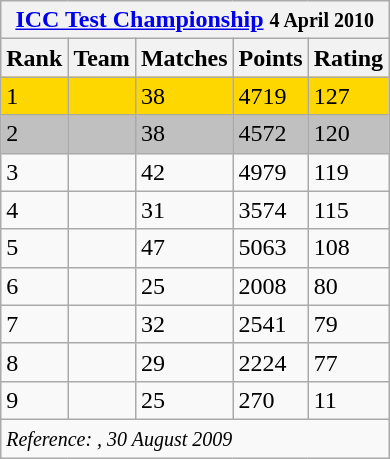<table class="wikitable">
<tr>
<th colspan="5"><a href='#'>ICC Test Championship</a> <small>4 April 2010</small></th>
</tr>
<tr>
<th>Rank</th>
<th>Team</th>
<th>Matches</th>
<th>Points</th>
<th>Rating</th>
</tr>
<tr style="background:gold;">
<td>1</td>
<td style="text-align:left;"></td>
<td>38</td>
<td>4719</td>
<td>127</td>
</tr>
<tr style="background:silver;">
<td>2</td>
<td style="text-align:left;"></td>
<td>38</td>
<td>4572</td>
<td>120</td>
</tr>
<tr>
<td>3</td>
<td style="text-align:left;"></td>
<td>42</td>
<td>4979</td>
<td>119</td>
</tr>
<tr>
<td>4</td>
<td style="text-align:left;"></td>
<td>31</td>
<td>3574</td>
<td>115</td>
</tr>
<tr>
<td>5</td>
<td style="text-align:left;"></td>
<td>47</td>
<td>5063</td>
<td>108</td>
</tr>
<tr>
<td>6</td>
<td style="text-align:left;"></td>
<td>25</td>
<td>2008</td>
<td>80</td>
</tr>
<tr>
<td>7</td>
<td style="text-align:left;"></td>
<td>32</td>
<td>2541</td>
<td>79</td>
</tr>
<tr>
<td>8</td>
<td style="text-align:left;"></td>
<td>29</td>
<td>2224</td>
<td>77</td>
</tr>
<tr>
<td>9</td>
<td style="text-align:left;"></td>
<td>25</td>
<td>270</td>
<td>11</td>
</tr>
<tr>
<td colspan=5><small><em>Reference: , 30 August 2009</em></small></td>
</tr>
</table>
